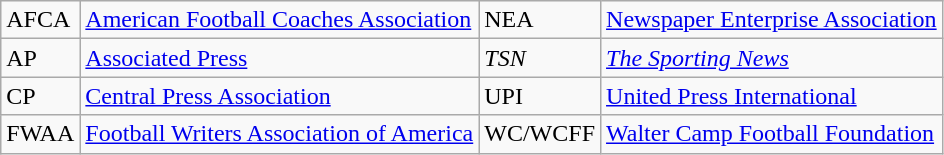<table class="wikitable">
<tr>
<td>AFCA</td>
<td><a href='#'>American Football Coaches Association</a></td>
<td>NEA</td>
<td><a href='#'>Newspaper Enterprise Association</a></td>
</tr>
<tr>
<td>AP</td>
<td><a href='#'>Associated Press</a></td>
<td><em>TSN</em></td>
<td><em><a href='#'>The Sporting News</a></em></td>
</tr>
<tr>
<td>CP</td>
<td><a href='#'>Central Press Association</a></td>
<td>UPI</td>
<td><a href='#'>United Press International</a></td>
</tr>
<tr>
<td>FWAA</td>
<td><a href='#'>Football Writers Association of America</a></td>
<td>WC/WCFF</td>
<td><a href='#'>Walter Camp Football Foundation</a></td>
</tr>
</table>
